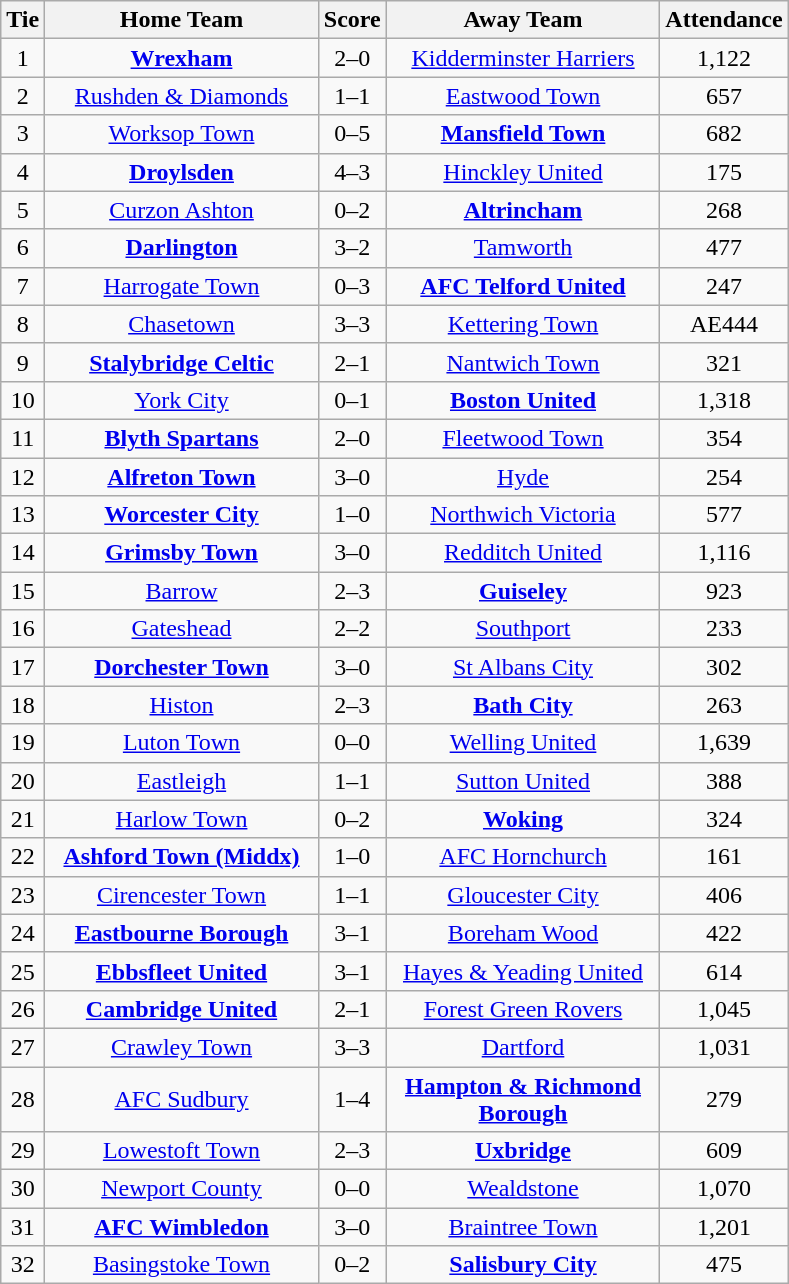<table class="wikitable" style="text-align:center;">
<tr>
<th width=20>Tie</th>
<th width=175>Home Team</th>
<th width=20>Score</th>
<th width=175>Away Team</th>
<th width=20>Attendance</th>
</tr>
<tr>
<td>1</td>
<td><strong><a href='#'>Wrexham</a></strong></td>
<td>2–0</td>
<td><a href='#'>Kidderminster Harriers</a></td>
<td>1,122</td>
</tr>
<tr>
<td>2</td>
<td><a href='#'>Rushden & Diamonds</a></td>
<td>1–1</td>
<td><a href='#'>Eastwood Town</a></td>
<td>657</td>
</tr>
<tr>
<td>3</td>
<td><a href='#'>Worksop Town</a></td>
<td>0–5</td>
<td><strong><a href='#'>Mansfield Town</a></strong></td>
<td>682</td>
</tr>
<tr>
<td>4</td>
<td><strong><a href='#'>Droylsden</a></strong></td>
<td>4–3</td>
<td><a href='#'>Hinckley United</a></td>
<td>175</td>
</tr>
<tr>
<td>5</td>
<td><a href='#'>Curzon Ashton</a></td>
<td>0–2</td>
<td><strong><a href='#'>Altrincham</a></strong></td>
<td>268</td>
</tr>
<tr>
<td>6</td>
<td><strong><a href='#'>Darlington</a></strong></td>
<td>3–2</td>
<td><a href='#'>Tamworth</a></td>
<td>477</td>
</tr>
<tr>
<td>7</td>
<td><a href='#'>Harrogate Town</a></td>
<td>0–3</td>
<td><strong><a href='#'>AFC Telford United</a></strong></td>
<td>247</td>
</tr>
<tr>
<td>8</td>
<td><a href='#'>Chasetown</a></td>
<td>3–3</td>
<td><a href='#'>Kettering Town</a></td>
<td>AE444</td>
</tr>
<tr>
<td>9</td>
<td><strong><a href='#'>Stalybridge Celtic</a></strong></td>
<td>2–1</td>
<td><a href='#'>Nantwich Town</a></td>
<td>321</td>
</tr>
<tr>
<td>10</td>
<td><a href='#'>York City</a></td>
<td>0–1</td>
<td><strong><a href='#'>Boston United</a></strong></td>
<td>1,318</td>
</tr>
<tr>
<td>11</td>
<td><strong><a href='#'>Blyth Spartans</a></strong></td>
<td>2–0</td>
<td><a href='#'>Fleetwood Town</a></td>
<td>354</td>
</tr>
<tr>
<td>12</td>
<td><strong><a href='#'>Alfreton Town</a></strong></td>
<td>3–0</td>
<td><a href='#'>Hyde</a></td>
<td>254</td>
</tr>
<tr>
<td>13</td>
<td><strong><a href='#'>Worcester City</a></strong></td>
<td>1–0</td>
<td><a href='#'>Northwich Victoria</a></td>
<td>577</td>
</tr>
<tr>
<td>14</td>
<td><strong><a href='#'>Grimsby Town</a></strong></td>
<td>3–0</td>
<td><a href='#'>Redditch United</a></td>
<td>1,116</td>
</tr>
<tr>
<td>15</td>
<td><a href='#'>Barrow</a></td>
<td>2–3</td>
<td><strong><a href='#'>Guiseley</a></strong></td>
<td>923</td>
</tr>
<tr>
<td>16</td>
<td><a href='#'>Gateshead</a></td>
<td>2–2</td>
<td><a href='#'>Southport</a></td>
<td>233</td>
</tr>
<tr>
<td>17</td>
<td><strong><a href='#'>Dorchester Town</a></strong></td>
<td>3–0</td>
<td><a href='#'>St Albans City</a></td>
<td>302</td>
</tr>
<tr>
<td>18</td>
<td><a href='#'>Histon</a></td>
<td>2–3</td>
<td><strong><a href='#'>Bath City</a></strong></td>
<td>263</td>
</tr>
<tr>
<td>19</td>
<td><a href='#'>Luton Town</a></td>
<td>0–0</td>
<td><a href='#'>Welling United</a></td>
<td>1,639</td>
</tr>
<tr>
<td>20</td>
<td><a href='#'>Eastleigh</a></td>
<td>1–1</td>
<td><a href='#'>Sutton United</a></td>
<td>388</td>
</tr>
<tr>
<td>21</td>
<td><a href='#'>Harlow Town</a></td>
<td>0–2</td>
<td><strong><a href='#'>Woking</a></strong></td>
<td>324</td>
</tr>
<tr>
<td>22</td>
<td><strong><a href='#'>Ashford Town (Middx)</a></strong></td>
<td>1–0</td>
<td><a href='#'>AFC Hornchurch</a></td>
<td>161</td>
</tr>
<tr>
<td>23</td>
<td><a href='#'>Cirencester Town</a></td>
<td>1–1</td>
<td><a href='#'>Gloucester City</a></td>
<td>406</td>
</tr>
<tr>
<td>24</td>
<td><strong><a href='#'>Eastbourne Borough</a></strong></td>
<td>3–1</td>
<td><a href='#'>Boreham Wood</a></td>
<td>422</td>
</tr>
<tr>
<td>25</td>
<td><strong><a href='#'>Ebbsfleet United</a></strong></td>
<td>3–1</td>
<td><a href='#'>Hayes & Yeading United</a></td>
<td>614</td>
</tr>
<tr>
<td>26</td>
<td><strong><a href='#'>Cambridge United</a></strong></td>
<td>2–1</td>
<td><a href='#'>Forest Green Rovers</a></td>
<td>1,045</td>
</tr>
<tr>
<td>27</td>
<td><a href='#'>Crawley Town</a></td>
<td>3–3</td>
<td><a href='#'>Dartford</a></td>
<td>1,031</td>
</tr>
<tr>
<td>28</td>
<td><a href='#'>AFC Sudbury</a></td>
<td>1–4</td>
<td><strong><a href='#'>Hampton & Richmond Borough</a></strong></td>
<td>279</td>
</tr>
<tr>
<td>29</td>
<td><a href='#'>Lowestoft Town</a></td>
<td>2–3</td>
<td><strong><a href='#'>Uxbridge</a></strong></td>
<td>609</td>
</tr>
<tr>
<td>30</td>
<td><a href='#'>Newport County</a></td>
<td>0–0</td>
<td><a href='#'>Wealdstone</a></td>
<td>1,070</td>
</tr>
<tr>
<td>31</td>
<td><strong><a href='#'>AFC Wimbledon</a></strong></td>
<td>3–0</td>
<td><a href='#'>Braintree Town</a></td>
<td>1,201</td>
</tr>
<tr>
<td>32</td>
<td><a href='#'>Basingstoke Town</a></td>
<td>0–2</td>
<td><strong><a href='#'>Salisbury City</a></strong></td>
<td>475</td>
</tr>
</table>
